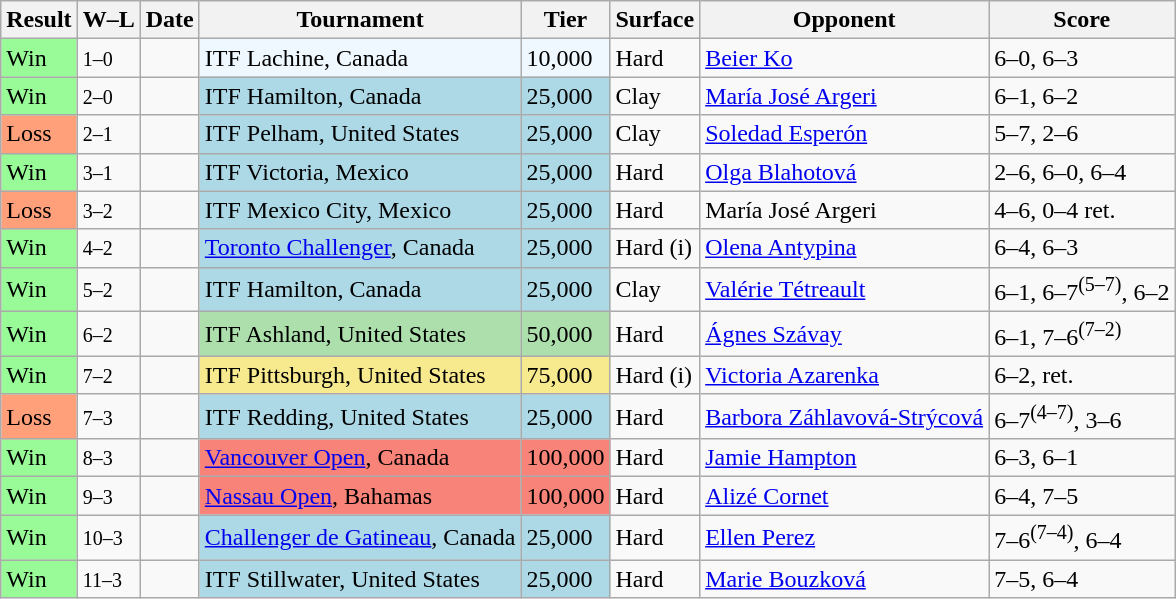<table class="sortable wikitable">
<tr>
<th>Result</th>
<th class="unsortable">W–L</th>
<th>Date</th>
<th>Tournament</th>
<th>Tier</th>
<th>Surface</th>
<th>Opponent</th>
<th class="unsortable">Score</th>
</tr>
<tr>
<td style="background:#98fb98;">Win</td>
<td><small>1–0</small></td>
<td></td>
<td style="background:#f0f8ff;">ITF Lachine, Canada</td>
<td style="background:#f0f8ff;">10,000</td>
<td>Hard</td>
<td> <a href='#'>Beier Ko</a></td>
<td>6–0, 6–3</td>
</tr>
<tr>
<td style="background:#98fb98;">Win</td>
<td><small>2–0</small></td>
<td></td>
<td style="background:lightblue;">ITF Hamilton, Canada</td>
<td style="background:lightblue;">25,000</td>
<td>Clay</td>
<td> <a href='#'>María José Argeri</a></td>
<td>6–1, 6–2</td>
</tr>
<tr>
<td style="background:#ffa07a;">Loss</td>
<td><small>2–1</small></td>
<td></td>
<td style="background:lightblue;">ITF Pelham, United States</td>
<td style="background:lightblue;">25,000</td>
<td>Clay</td>
<td> <a href='#'>Soledad Esperón</a></td>
<td>5–7, 2–6</td>
</tr>
<tr>
<td style="background:#98fb98;">Win</td>
<td><small>3–1</small></td>
<td></td>
<td style="background:lightblue;">ITF Victoria, Mexico</td>
<td style="background:lightblue;">25,000</td>
<td>Hard</td>
<td> <a href='#'>Olga Blahotová</a></td>
<td>2–6, 6–0, 6–4</td>
</tr>
<tr>
<td style="background:#ffa07a;">Loss</td>
<td><small>3–2</small></td>
<td></td>
<td style="background:lightblue;">ITF Mexico City, Mexico</td>
<td style="background:lightblue;">25,000</td>
<td>Hard</td>
<td> María José Argeri</td>
<td>4–6, 0–4 ret.</td>
</tr>
<tr>
<td style="background:#98fb98;">Win</td>
<td><small>4–2</small></td>
<td></td>
<td style="background:lightblue;"><a href='#'>Toronto Challenger</a>, Canada</td>
<td style="background:lightblue;">25,000</td>
<td>Hard (i)</td>
<td> <a href='#'>Olena Antypina</a></td>
<td>6–4, 6–3</td>
</tr>
<tr>
<td style="background:#98fb98;">Win</td>
<td><small>5–2</small></td>
<td></td>
<td style="background:lightblue;">ITF Hamilton, Canada</td>
<td style="background:lightblue;">25,000</td>
<td>Clay</td>
<td> <a href='#'>Valérie Tétreault</a></td>
<td>6–1, 6–7<sup>(5–7)</sup>, 6–2</td>
</tr>
<tr>
<td style="background:#98fb98;">Win</td>
<td><small>6–2</small></td>
<td></td>
<td style="background:#addfad;">ITF Ashland, United States</td>
<td style="background:#addfad;">50,000</td>
<td>Hard</td>
<td> <a href='#'>Ágnes Szávay</a></td>
<td>6–1, 7–6<sup>(7–2)</sup></td>
</tr>
<tr>
<td style="background:#98fb98;">Win</td>
<td><small>7–2</small></td>
<td></td>
<td style="background:#f7e98e;">ITF Pittsburgh, United States</td>
<td style="background:#f7e98e;">75,000</td>
<td>Hard (i)</td>
<td> <a href='#'>Victoria Azarenka</a></td>
<td>6–2, ret.</td>
</tr>
<tr>
<td style="background:#ffa07a;">Loss</td>
<td><small>7–3</small></td>
<td></td>
<td style="background:lightblue;">ITF Redding, United States</td>
<td style="background:lightblue;">25,000</td>
<td>Hard</td>
<td> <a href='#'>Barbora Záhlavová-Strýcová</a></td>
<td>6–7<sup>(4–7)</sup>, 3–6</td>
</tr>
<tr>
<td style="background:#98fb98;">Win</td>
<td><small>8–3</small></td>
<td><a href='#'></a></td>
<td style="background:#f88379;"><a href='#'>Vancouver Open</a>, Canada</td>
<td style="background:#f88379;">100,000</td>
<td>Hard</td>
<td> <a href='#'>Jamie Hampton</a></td>
<td>6–3, 6–1</td>
</tr>
<tr>
<td style="background:#98fb98;">Win</td>
<td><small>9–3</small></td>
<td><a href='#'></a></td>
<td style="background:#f88379;"><a href='#'>Nassau Open</a>, Bahamas</td>
<td style="background:#f88379;">100,000</td>
<td>Hard</td>
<td> <a href='#'>Alizé Cornet</a></td>
<td>6–4, 7–5</td>
</tr>
<tr>
<td style="background:#98fb98;">Win</td>
<td><small>10–3</small></td>
<td><a href='#'></a></td>
<td style="background:lightblue;"><a href='#'>Challenger de Gatineau</a>, Canada</td>
<td style="background:lightblue;">25,000</td>
<td>Hard</td>
<td> <a href='#'>Ellen Perez</a></td>
<td>7–6<sup>(7–4)</sup>, 6–4</td>
</tr>
<tr>
<td style="background:#98fb98;">Win</td>
<td><small>11–3</small></td>
<td></td>
<td style="background:lightblue;">ITF Stillwater, United States</td>
<td style="background:lightblue;">25,000</td>
<td>Hard</td>
<td> <a href='#'>Marie Bouzková</a></td>
<td>7–5, 6–4</td>
</tr>
</table>
